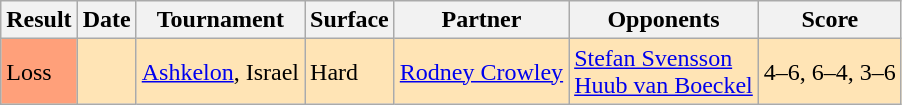<table class="sortable wikitable">
<tr>
<th>Result</th>
<th>Date</th>
<th>Tournament</th>
<th>Surface</th>
<th>Partner</th>
<th>Opponents</th>
<th class="unsortable">Score</th>
</tr>
<tr style="background:moccasin;">
<td bgcolor=FFA07A>Loss</td>
<td></td>
<td><a href='#'>Ashkelon</a>, Israel</td>
<td>Hard</td>
<td> <a href='#'>Rodney Crowley</a></td>
<td> <a href='#'>Stefan Svensson</a><br> <a href='#'>Huub van Boeckel</a></td>
<td>4–6, 6–4, 3–6</td>
</tr>
</table>
